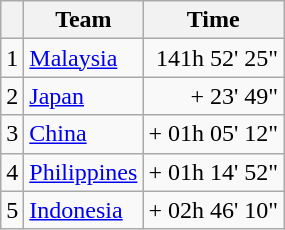<table class="wikitable">
<tr>
<th></th>
<th>Team</th>
<th>Time</th>
</tr>
<tr>
<td>1</td>
<td><a href='#'>Malaysia</a></td>
<td align=right>141h 52' 25"</td>
</tr>
<tr>
<td>2</td>
<td><a href='#'>Japan</a></td>
<td align=right>+ 23' 49"</td>
</tr>
<tr>
<td>3</td>
<td><a href='#'>China</a></td>
<td align=right>+ 01h 05' 12"</td>
</tr>
<tr>
<td>4</td>
<td><a href='#'>Philippines</a></td>
<td align=right>+ 01h 14' 52"</td>
</tr>
<tr>
<td>5</td>
<td><a href='#'>Indonesia</a></td>
<td align=right>+ 02h 46' 10"</td>
</tr>
</table>
